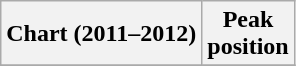<table class="wikitable plainrowheaders" style="text-align:center">
<tr>
<th scope="col">Chart (2011–2012)</th>
<th scope="col">Peak<br>position</th>
</tr>
<tr>
</tr>
</table>
